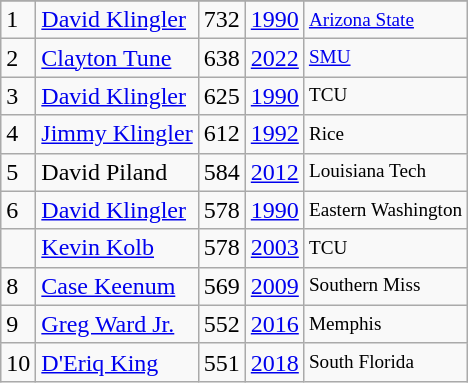<table class="wikitable">
<tr>
</tr>
<tr>
<td>1</td>
<td><a href='#'>David Klingler</a></td>
<td><abbr>732</abbr></td>
<td><a href='#'>1990</a></td>
<td style="font-size:80%;"><a href='#'>Arizona State</a></td>
</tr>
<tr>
<td>2</td>
<td><a href='#'>Clayton Tune</a></td>
<td><abbr>638</abbr></td>
<td><a href='#'>2022</a></td>
<td style="font-size:80%;"><a href='#'>SMU</a></td>
</tr>
<tr>
<td>3</td>
<td><a href='#'>David Klingler</a></td>
<td><abbr>625</abbr></td>
<td><a href='#'>1990</a></td>
<td style="font-size:80%;">TCU</td>
</tr>
<tr>
<td>4</td>
<td><a href='#'>Jimmy Klingler</a></td>
<td><abbr>612</abbr></td>
<td><a href='#'>1992</a></td>
<td style="font-size:80%;">Rice</td>
</tr>
<tr>
<td>5</td>
<td>David Piland</td>
<td><abbr>584</abbr></td>
<td><a href='#'>2012</a></td>
<td style="font-size:80%;">Louisiana Tech</td>
</tr>
<tr>
<td>6</td>
<td><a href='#'>David Klingler</a></td>
<td><abbr>578</abbr></td>
<td><a href='#'>1990</a></td>
<td style="font-size:80%;">Eastern Washington</td>
</tr>
<tr>
<td></td>
<td><a href='#'>Kevin Kolb</a></td>
<td><abbr>578</abbr></td>
<td><a href='#'>2003</a></td>
<td style="font-size:80%;">TCU</td>
</tr>
<tr>
<td>8</td>
<td><a href='#'>Case Keenum</a></td>
<td><abbr>569</abbr></td>
<td><a href='#'>2009</a></td>
<td style="font-size:80%;">Southern Miss</td>
</tr>
<tr>
<td>9</td>
<td><a href='#'>Greg Ward Jr.</a></td>
<td><abbr>552</abbr></td>
<td><a href='#'>2016</a></td>
<td style="font-size:80%;">Memphis</td>
</tr>
<tr>
<td>10</td>
<td><a href='#'>D'Eriq King</a></td>
<td><abbr>551</abbr></td>
<td><a href='#'>2018</a></td>
<td style="font-size:80%;">South Florida</td>
</tr>
</table>
